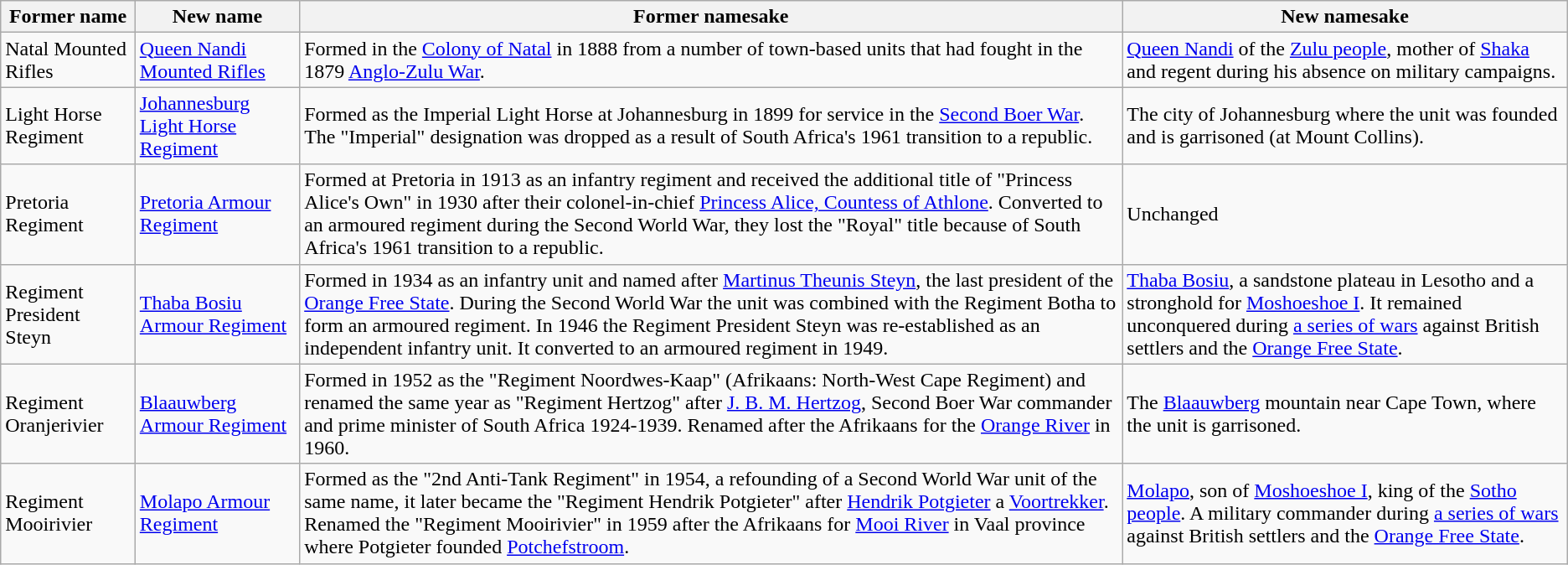<table class="wikitable col1left col2left">
<tr>
<th>Former name</th>
<th>New name</th>
<th>Former namesake</th>
<th>New namesake</th>
</tr>
<tr>
<td>Natal Mounted Rifles</td>
<td><a href='#'>Queen Nandi Mounted Rifles</a></td>
<td>Formed in the <a href='#'>Colony of Natal</a> in 1888 from a number of town-based units that had fought in the 1879 <a href='#'>Anglo-Zulu War</a>.</td>
<td><a href='#'>Queen Nandi</a> of the <a href='#'>Zulu people</a>, mother of <a href='#'>Shaka</a> and regent during his absence on military campaigns.</td>
</tr>
<tr>
<td>Light Horse Regiment</td>
<td><a href='#'>Johannesburg Light Horse Regiment</a></td>
<td>Formed as the Imperial Light Horse at Johannesburg in 1899 for service in the <a href='#'>Second Boer War</a>.  The "Imperial" designation was dropped as a result of South Africa's 1961 transition to a republic.</td>
<td>The city of Johannesburg where the unit was founded and is garrisoned (at Mount Collins).</td>
</tr>
<tr>
<td>Pretoria Regiment</td>
<td><a href='#'>Pretoria Armour Regiment</a></td>
<td>Formed at Pretoria in 1913 as an infantry regiment and received the additional title of "Princess Alice's Own" in 1930 after their colonel-in-chief <a href='#'>Princess Alice, Countess of Athlone</a>.  Converted to an armoured regiment during the Second World War, they lost the "Royal" title because of South Africa's 1961 transition to a republic.</td>
<td>Unchanged</td>
</tr>
<tr>
<td>Regiment President Steyn</td>
<td><a href='#'>Thaba Bosiu Armour Regiment</a></td>
<td>Formed in 1934 as an infantry unit and named after <a href='#'>Martinus Theunis Steyn</a>, the last president of the <a href='#'>Orange Free State</a>. During the Second World War the unit was combined with the Regiment Botha to form an armoured regiment. In 1946 the Regiment President Steyn was re-established as an independent infantry unit. It converted to an armoured regiment in 1949.</td>
<td><a href='#'>Thaba Bosiu</a>, a sandstone plateau in Lesotho and a stronghold for <a href='#'>Moshoeshoe I</a>.  It remained unconquered during <a href='#'>a series of wars</a> against British settlers and the <a href='#'>Orange Free State</a>.</td>
</tr>
<tr>
<td>Regiment Oranjerivier</td>
<td><a href='#'>Blaauwberg Armour Regiment</a></td>
<td>Formed in 1952 as the "Regiment Noordwes-Kaap" (Afrikaans: North-West Cape Regiment) and renamed the same year as "Regiment Hertzog" after <a href='#'>J. B. M. Hertzog</a>, Second Boer War commander and prime minister of South Africa 1924-1939.  Renamed after the Afrikaans for the <a href='#'>Orange River</a> in 1960.</td>
<td>The <a href='#'>Blaauwberg</a> mountain near Cape Town, where the unit is garrisoned.</td>
</tr>
<tr>
<td>Regiment Mooirivier</td>
<td><a href='#'>Molapo Armour Regiment</a></td>
<td>Formed as the "2nd Anti-Tank Regiment" in 1954, a refounding of a Second World War unit of the same name, it later became the "Regiment Hendrik Potgieter" after <a href='#'>Hendrik Potgieter</a> a <a href='#'>Voortrekker</a>. Renamed the "Regiment Mooirivier" in 1959 after the Afrikaans for <a href='#'>Mooi River</a> in Vaal province where Potgieter founded <a href='#'>Potchefstroom</a>.</td>
<td><a href='#'>Molapo</a>, son of <a href='#'>Moshoeshoe I</a>, king of the <a href='#'>Sotho people</a>. A military commander during <a href='#'>a series of wars</a> against British settlers and the <a href='#'>Orange Free State</a>.</td>
</tr>
</table>
